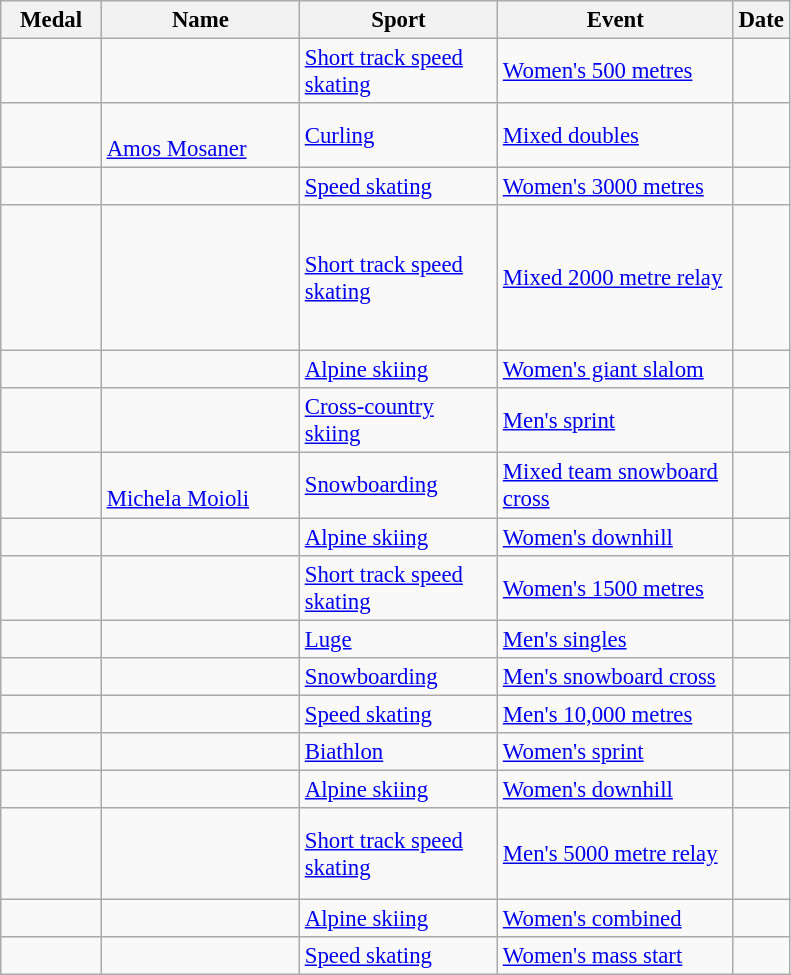<table class="wikitable sortable" style="font-size: 95%;">
<tr>
<th width=60px>Medal</th>
<th width=125px>Name</th>
<th width=125px>Sport</th>
<th width=150px>Event</th>
<th>Date</th>
</tr>
<tr>
<td></td>
<td></td>
<td><a href='#'>Short track speed skating</a></td>
<td><a href='#'>Women's 500 metres</a></td>
<td></td>
</tr>
<tr>
<td></td>
<td><br><a href='#'>Amos Mosaner</a></td>
<td><a href='#'>Curling</a></td>
<td><a href='#'>Mixed doubles</a></td>
<td></td>
</tr>
<tr>
<td></td>
<td></td>
<td><a href='#'>Speed skating</a></td>
<td><a href='#'>Women's 3000 metres</a></td>
<td></td>
</tr>
<tr>
<td></td>
<td><br><br><br><br><br></td>
<td><a href='#'>Short track speed skating</a></td>
<td><a href='#'>Mixed 2000 metre relay</a></td>
<td></td>
</tr>
<tr>
<td></td>
<td></td>
<td><a href='#'>Alpine skiing</a></td>
<td><a href='#'>Women's giant slalom</a></td>
<td></td>
</tr>
<tr>
<td></td>
<td></td>
<td><a href='#'>Cross-country skiing</a></td>
<td><a href='#'>Men's sprint</a></td>
<td></td>
</tr>
<tr>
<td></td>
<td><br><a href='#'>Michela Moioli</a></td>
<td><a href='#'>Snowboarding</a></td>
<td><a href='#'>Mixed team snowboard cross</a></td>
<td></td>
</tr>
<tr>
<td></td>
<td></td>
<td><a href='#'>Alpine skiing</a></td>
<td><a href='#'>Women's downhill</a></td>
<td></td>
</tr>
<tr>
<td></td>
<td></td>
<td><a href='#'>Short track speed skating</a></td>
<td><a href='#'>Women's 1500 metres</a></td>
<td></td>
</tr>
<tr>
<td></td>
<td></td>
<td><a href='#'>Luge</a></td>
<td><a href='#'>Men's singles</a></td>
<td></td>
</tr>
<tr>
<td></td>
<td></td>
<td><a href='#'>Snowboarding</a></td>
<td><a href='#'>Men's snowboard cross</a></td>
<td></td>
</tr>
<tr>
<td></td>
<td></td>
<td><a href='#'>Speed skating</a></td>
<td><a href='#'>Men's 10,000 metres</a></td>
<td></td>
</tr>
<tr>
<td></td>
<td></td>
<td><a href='#'>Biathlon</a></td>
<td><a href='#'>Women's sprint</a></td>
<td></td>
</tr>
<tr>
<td></td>
<td></td>
<td><a href='#'>Alpine skiing</a></td>
<td><a href='#'>Women's downhill</a></td>
<td></td>
</tr>
<tr>
<td></td>
<td><br><br><br></td>
<td><a href='#'>Short track speed skating</a></td>
<td><a href='#'>Men's 5000 metre relay</a></td>
<td></td>
</tr>
<tr>
<td></td>
<td></td>
<td><a href='#'>Alpine skiing</a></td>
<td><a href='#'>Women's combined</a></td>
<td></td>
</tr>
<tr>
<td></td>
<td></td>
<td><a href='#'>Speed skating</a></td>
<td><a href='#'>Women's mass start</a></td>
<td></td>
</tr>
</table>
